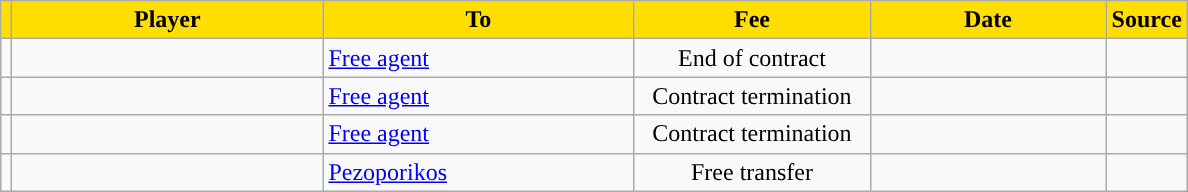<table class="wikitable sortable">
<tr>
<th style="background:#FFDE00"></th>
<th width=200 style="background:#FFDE00">Player</th>
<th width=200 style="background:#FFDE00">To</th>
<th width=150 style="background:#FFDE00">Fee</th>
<th width=150 style="background:#FFDE00">Date</th>
<th style="background:#FFDE00">Source</th>
</tr>
<tr>
<td align=center></td>
<td></td>
<td><a href='#'>Free agent</a></td>
<td align=center>End of contract</td>
<td align=center></td>
<td align=center></td>
</tr>
<tr>
<td align=center></td>
<td></td>
<td><a href='#'>Free agent</a></td>
<td align=center>Contract termination</td>
<td align=center></td>
<td align=center></td>
</tr>
<tr>
<td align=center></td>
<td></td>
<td><a href='#'>Free agent</a></td>
<td align=center>Contract termination</td>
<td align=center></td>
<td align=center></td>
</tr>
<tr>
<td align=center></td>
<td></td>
<td> <a href='#'>Pezoporikos</a></td>
<td align=center>Free transfer</td>
<td align=center></td>
<td align=center></td>
</tr>
</table>
